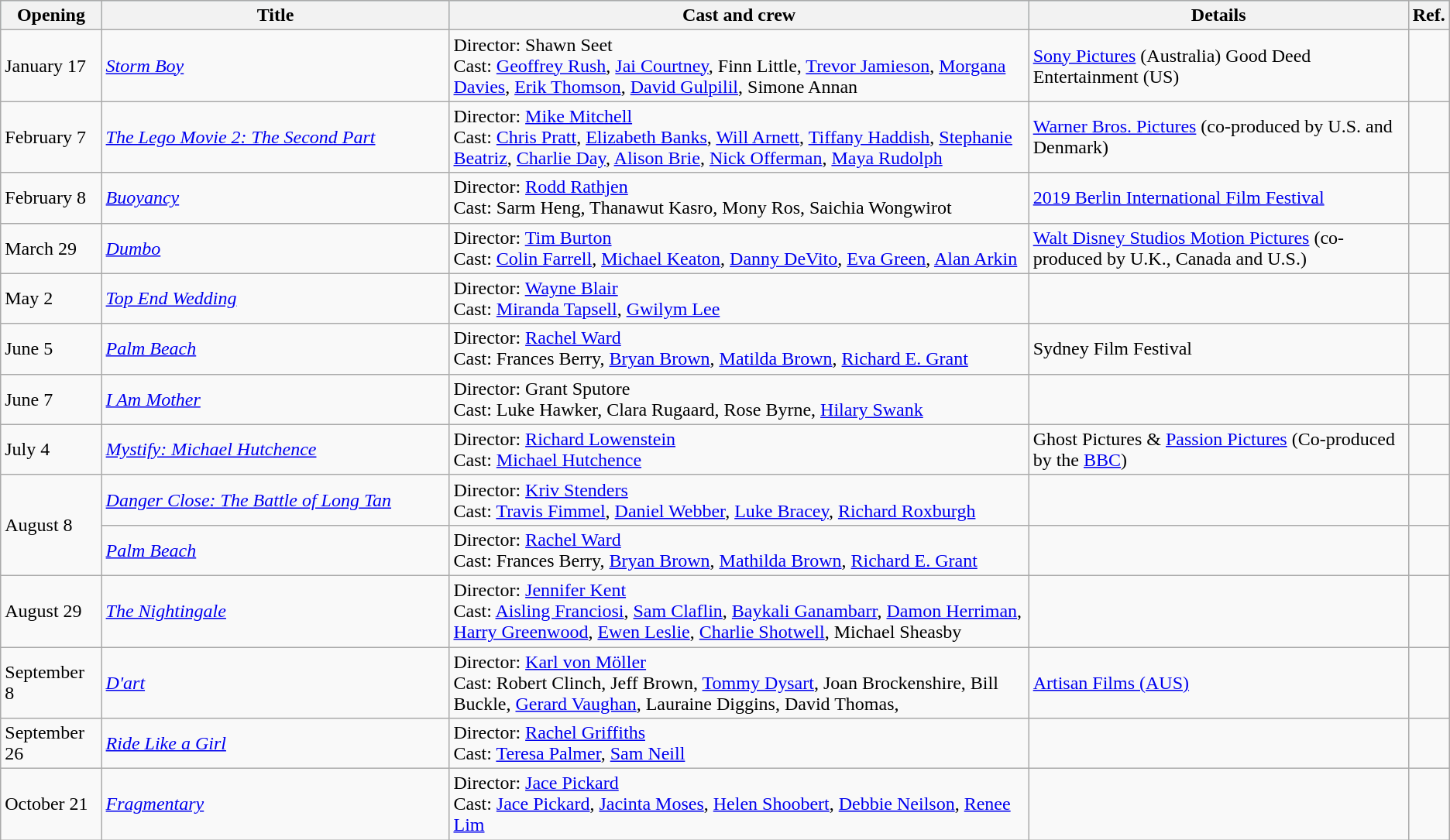<table class="wikitable">
<tr style="background:#b0e0e6; text-align:center;">
<th>Opening</th>
<th style="width:24%;">Title</th>
<th style="width:40%;">Cast and crew</th>
<th>Details</th>
<th style="width:2%;">Ref.</th>
</tr>
<tr>
<td>January 17</td>
<td><em><a href='#'>Storm Boy</a></em></td>
<td>Director: Shawn Seet<br> Cast: <a href='#'>Geoffrey Rush</a>, <a href='#'>Jai Courtney</a>, Finn Little, <a href='#'>Trevor Jamieson</a>, <a href='#'>Morgana Davies</a>, <a href='#'>Erik Thomson</a>, <a href='#'>David Gulpilil</a>, Simone Annan</td>
<td><a href='#'>Sony Pictures</a> (Australia) Good Deed Entertainment (US)</td>
<td style="text-align:center"></td>
</tr>
<tr>
<td>February 7</td>
<td><em><a href='#'>The Lego Movie 2: The Second Part</a></em></td>
<td>Director:  <a href='#'>Mike Mitchell</a><br>Cast: <a href='#'>Chris Pratt</a>, <a href='#'>Elizabeth Banks</a>, <a href='#'>Will Arnett</a>, <a href='#'>Tiffany Haddish</a>, <a href='#'>Stephanie Beatriz</a>, <a href='#'>Charlie Day</a>, <a href='#'>Alison Brie</a>, <a href='#'>Nick Offerman</a>, <a href='#'>Maya Rudolph</a></td>
<td><a href='#'>Warner Bros. Pictures</a> (co-produced by U.S. and Denmark)</td>
<td style="text-align:center"></td>
</tr>
<tr>
<td>February 8</td>
<td><a href='#'><em>Buoyancy</em></a></td>
<td>Director: <a href='#'>Rodd Rathjen</a><br>Cast: Sarm Heng, Thanawut Kasro, Mony Ros, Saichia Wongwirot</td>
<td><a href='#'>2019 Berlin International Film Festival</a></td>
<td style="text-align:center"></td>
</tr>
<tr>
<td>March 29</td>
<td><a href='#'><em>Dumbo</em></a></td>
<td>Director: <a href='#'>Tim Burton</a><br>Cast: <a href='#'>Colin Farrell</a>, <a href='#'>Michael Keaton</a>, <a href='#'>Danny DeVito</a>, <a href='#'>Eva Green</a>, <a href='#'>Alan Arkin</a></td>
<td><a href='#'>Walt Disney Studios Motion Pictures</a> (co-produced by U.K., Canada and U.S.)</td>
<td></td>
</tr>
<tr>
<td>May 2</td>
<td><em><a href='#'>Top End Wedding</a></em></td>
<td>Director: <a href='#'>Wayne Blair</a><br>Cast: <a href='#'>Miranda Tapsell</a>, <a href='#'>Gwilym Lee</a></td>
<td></td>
<td style="text-align:center"></td>
</tr>
<tr>
<td>June 5</td>
<td><a href='#'><em>Palm Beach</em></a></td>
<td>Director: <a href='#'>Rachel Ward</a><br>Cast: Frances Berry, <a href='#'>Bryan Brown</a>, <a href='#'>Matilda Brown</a>, <a href='#'>Richard E. Grant</a></td>
<td>Sydney Film Festival</td>
<td style="text-align:center"></td>
</tr>
<tr>
<td>June 7</td>
<td><em><a href='#'>I Am Mother</a></em></td>
<td>Director: Grant Sputore<br> Cast: Luke Hawker, Clara Rugaard, Rose Byrne, <a href='#'>Hilary Swank</a></td>
<td></td>
<td style="text-align:center"></td>
</tr>
<tr>
<td>July 4</td>
<td><em><a href='#'>Mystify: Michael Hutchence</a></em></td>
<td>Director: <a href='#'>Richard Lowenstein</a><br> Cast: <a href='#'>Michael Hutchence</a></td>
<td>Ghost Pictures & <a href='#'>Passion Pictures</a> (Co-produced by the <a href='#'>BBC</a>)</td>
<td style="text-align:center"></td>
</tr>
<tr>
<td rowspan="2">August 8</td>
<td><em><a href='#'>Danger Close: The Battle of Long Tan</a></em></td>
<td>Director: <a href='#'>Kriv Stenders</a><br> Cast: <a href='#'>Travis Fimmel</a>, <a href='#'>Daniel Webber</a>, <a href='#'>Luke Bracey</a>, <a href='#'>Richard Roxburgh</a></td>
<td></td>
<td style="text-align:center"></td>
</tr>
<tr>
<td><a href='#'><em>Palm Beach</em></a></td>
<td>Director: <a href='#'>Rachel Ward</a><br>Cast: Frances Berry, <a href='#'>Bryan Brown</a>, <a href='#'>Mathilda Brown</a>, <a href='#'>Richard E. Grant</a></td>
<td></td>
<td style="text-align:center"></td>
</tr>
<tr>
<td>August 29</td>
<td><em><a href='#'>The Nightingale</a></em></td>
<td>Director: <a href='#'>Jennifer Kent</a><br> Cast: <a href='#'>Aisling Franciosi</a>, <a href='#'>Sam Claflin</a>, <a href='#'>Baykali Ganambarr</a>, <a href='#'>Damon Herriman</a>, <a href='#'>Harry Greenwood</a>, <a href='#'>Ewen Leslie</a>, <a href='#'>Charlie Shotwell</a>, Michael Sheasby</td>
<td></td>
<td style="text-align:center"></td>
</tr>
<tr>
<td>September 8</td>
<td><em><a href='#'>D'art</a></em></td>
<td>Director: <a href='#'>Karl von Möller</a><br> Cast: Robert Clinch, Jeff Brown, <a href='#'>Tommy Dysart</a>, Joan Brockenshire, Bill Buckle, <a href='#'>Gerard Vaughan</a>, Lauraine Diggins, David Thomas,</td>
<td><a href='#'>Artisan Films (AUS)</a></td>
<td style="text-align:center"></td>
</tr>
<tr>
<td>September 26</td>
<td><em><a href='#'>Ride Like a Girl</a></em></td>
<td>Director: <a href='#'>Rachel Griffiths</a><br>Cast: <a href='#'>Teresa Palmer</a>, <a href='#'>Sam Neill</a></td>
<td></td>
<td></td>
</tr>
<tr>
<td>October 21</td>
<td><em><a href='#'>Fragmentary</a></em></td>
<td>Director: <a href='#'>Jace Pickard</a><br> Cast: <a href='#'>Jace Pickard</a>, <a href='#'>Jacinta Moses</a>, <a href='#'>Helen Shoobert</a>, <a href='#'>Debbie Neilson</a>, <a href='#'>Renee Lim</a></td>
<td></td>
<td style="text-align:center"></td>
</tr>
</table>
